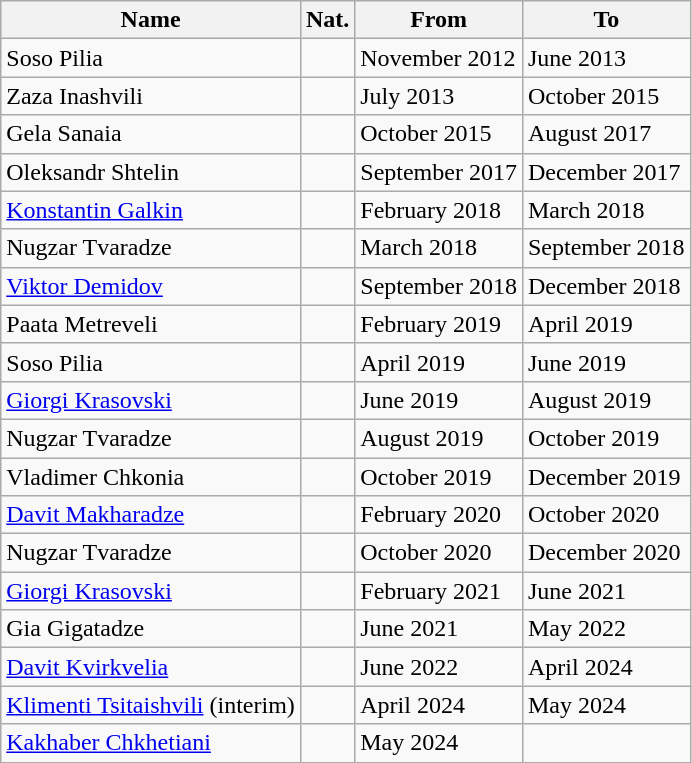<table class="wikitable sortable" style="text-align: left; font-size: 100%;">
<tr>
<th>Name</th>
<th>Nat.</th>
<th>From</th>
<th>To</th>
</tr>
<tr>
<td>Soso Pilia</td>
<td></td>
<td>November 2012</td>
<td>June 2013</td>
</tr>
<tr>
<td>Zaza Inashvili</td>
<td></td>
<td>July 2013</td>
<td>October 2015</td>
</tr>
<tr>
<td>Gela Sanaia</td>
<td></td>
<td>October 2015</td>
<td>August 2017</td>
</tr>
<tr>
<td>Oleksandr Shtelin</td>
<td></td>
<td>September 2017</td>
<td>December 2017</td>
</tr>
<tr>
<td><a href='#'>Konstantin Galkin</a></td>
<td></td>
<td>February 2018</td>
<td>March 2018</td>
</tr>
<tr>
<td>Nugzar Tvaradze</td>
<td></td>
<td>March 2018</td>
<td>September 2018</td>
</tr>
<tr>
<td><a href='#'>Viktor Demidov</a></td>
<td></td>
<td>September 2018</td>
<td>December 2018</td>
</tr>
<tr>
<td>Paata Metreveli</td>
<td></td>
<td>February 2019</td>
<td>April 2019</td>
</tr>
<tr>
<td>Soso Pilia</td>
<td></td>
<td>April 2019</td>
<td>June 2019</td>
</tr>
<tr>
<td><a href='#'>Giorgi Krasovski</a></td>
<td></td>
<td>June 2019</td>
<td>August 2019</td>
</tr>
<tr>
<td>Nugzar Tvaradze</td>
<td></td>
<td>August 2019</td>
<td>October 2019</td>
</tr>
<tr>
<td>Vladimer Chkonia</td>
<td></td>
<td>October 2019</td>
<td>December 2019</td>
</tr>
<tr>
<td><a href='#'>Davit Makharadze</a></td>
<td></td>
<td>February 2020</td>
<td>October 2020</td>
</tr>
<tr>
<td>Nugzar Tvaradze</td>
<td></td>
<td>October 2020</td>
<td>December 2020</td>
</tr>
<tr>
<td><a href='#'>Giorgi Krasovski</a></td>
<td></td>
<td>February 2021</td>
<td>June 2021</td>
</tr>
<tr>
<td>Gia Gigatadze</td>
<td></td>
<td>June 2021</td>
<td>May 2022</td>
</tr>
<tr>
<td><a href='#'>Davit Kvirkvelia</a></td>
<td></td>
<td>June 2022</td>
<td>April 2024</td>
</tr>
<tr>
<td><a href='#'>Klimenti Tsitaishvili</a> (interim)</td>
<td></td>
<td>April 2024</td>
<td>May 2024</td>
</tr>
<tr>
<td><a href='#'>Kakhaber Chkhetiani</a></td>
<td></td>
<td>May 2024</td>
</tr>
</table>
